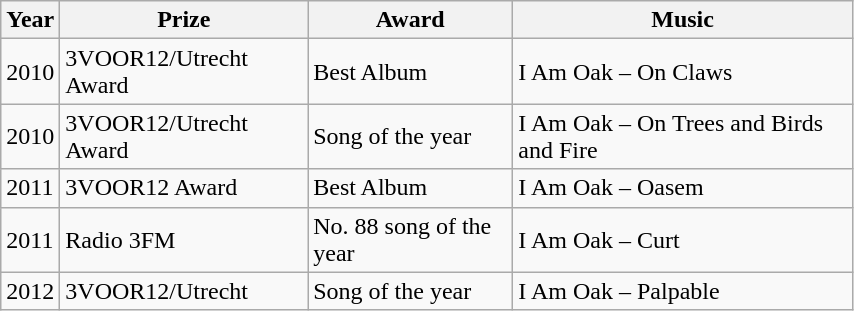<table class="wikitable" width="45%">
<tr>
<th>Year</th>
<th>Prize</th>
<th>Award</th>
<th>Music</th>
</tr>
<tr>
<td>2010</td>
<td>3VOOR12/Utrecht Award</td>
<td>Best Album</td>
<td>I Am Oak – On Claws</td>
</tr>
<tr>
<td>2010</td>
<td>3VOOR12/Utrecht Award</td>
<td>Song of the year</td>
<td>I Am Oak – On Trees and Birds and Fire</td>
</tr>
<tr>
<td>2011</td>
<td>3VOOR12 Award</td>
<td>Best Album</td>
<td>I Am Oak – Oasem</td>
</tr>
<tr>
<td>2011</td>
<td>Radio 3FM</td>
<td>No. 88 song of the year</td>
<td>I Am Oak – Curt</td>
</tr>
<tr>
<td>2012</td>
<td>3VOOR12/Utrecht</td>
<td>Song of the year</td>
<td>I Am Oak – Palpable</td>
</tr>
</table>
